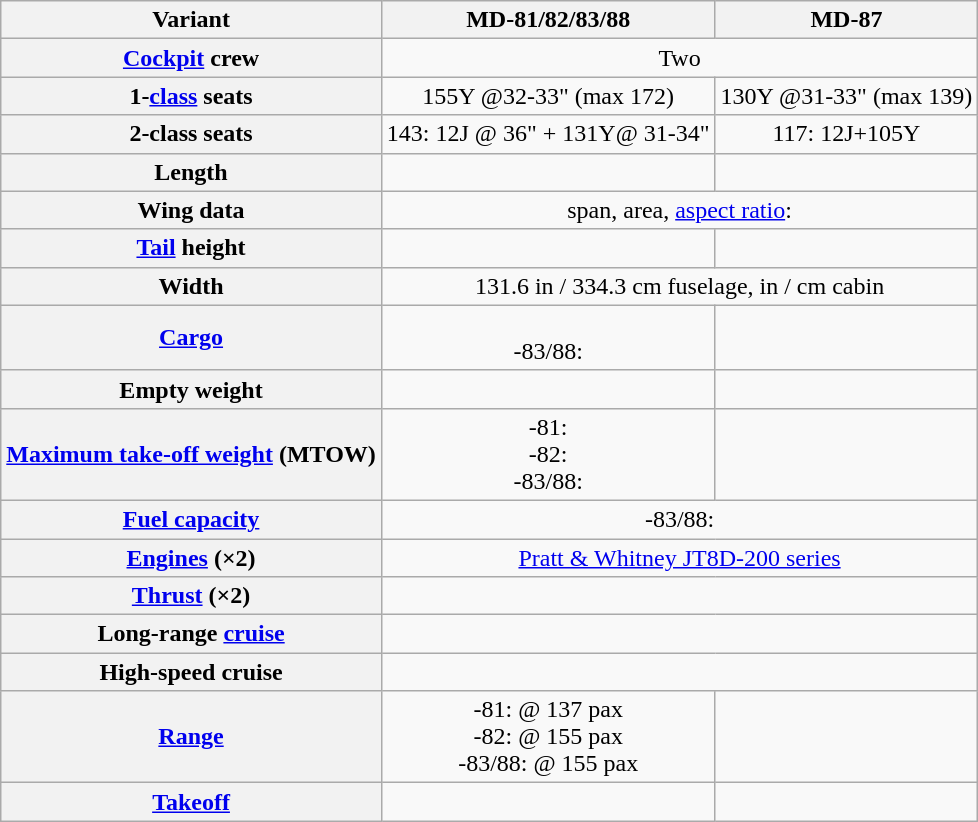<table class="wikitable" style="text-align: center">
<tr>
<th>Variant</th>
<th>MD-81/82/83/88</th>
<th>MD-87</th>
</tr>
<tr>
<th><a href='#'>Cockpit</a> crew</th>
<td colspan=2>Two</td>
</tr>
<tr>
<th>1-<a href='#'>class</a> seats</th>
<td>155Y @32-33" (max 172)</td>
<td>130Y @31-33" (max 139)</td>
</tr>
<tr>
<th>2-class seats</th>
<td>143: 12J @ 36" + 131Y@ 31-34"</td>
<td>117: 12J+105Y</td>
</tr>
<tr>
<th>Length</th>
<td></td>
<td></td>
</tr>
<tr>
<th>Wing data</th>
<td colspan=2> span,  area, <a href='#'>aspect ratio</a>: </td>
</tr>
<tr>
<th><a href='#'>Tail</a> height</th>
<td></td>
<td></td>
</tr>
<tr>
<th>Width</th>
<td colspan=2>131.6 in / 334.3 cm fuselage,  in /  cm cabin</td>
</tr>
<tr>
<th><a href='#'>Cargo</a></th>
<td> <br>-83/88: </td>
<td></td>
</tr>
<tr>
<th>Empty weight</th>
<td></td>
<td></td>
</tr>
<tr>
<th><a href='#'>Maximum take-off weight</a> (MTOW)</th>
<td>-81: <br>-82:  <br>-83/88: </td>
<td></td>
</tr>
<tr>
<th><a href='#'>Fuel capacity</a></th>
<td colspan=2> -83/88: </td>
</tr>
<tr>
<th><a href='#'>Engines</a> (×2)</th>
<td colspan=2><a href='#'>Pratt & Whitney JT8D-200 series</a></td>
</tr>
<tr>
<th><a href='#'>Thrust</a> (×2)</th>
<td colspan=2></td>
</tr>
<tr>
<th>Long-range <a href='#'>cruise</a></th>
<td colspan=2></td>
</tr>
<tr>
<th>High-speed cruise</th>
<td colspan=2></td>
</tr>
<tr>
<th><a href='#'>Range</a></th>
<td>-81:  @ 137 pax<br>-82:  @ 155 pax<br>-83/88:  @ 155 pax</td>
<td></td>
</tr>
<tr>
<th><a href='#'>Takeoff</a></th>
<td></td>
<td></td>
</tr>
</table>
